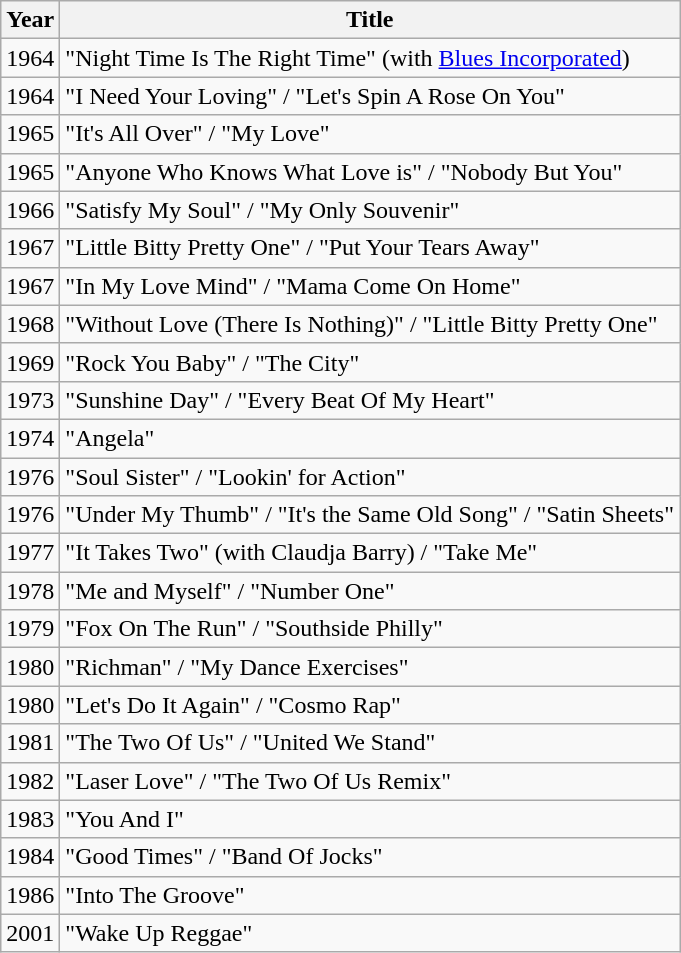<table class="wikitable">
<tr>
<th>Year</th>
<th>Title</th>
</tr>
<tr>
<td>1964</td>
<td>"Night Time Is The Right Time" (with <a href='#'>Blues Incorporated</a>)</td>
</tr>
<tr>
<td>1964</td>
<td>"I Need Your Loving" / "Let's Spin A Rose On You"</td>
</tr>
<tr>
<td>1965</td>
<td>"It's All Over" / "My Love"</td>
</tr>
<tr>
<td>1965</td>
<td>"Anyone Who Knows What Love is" / "Nobody But You"</td>
</tr>
<tr>
<td>1966</td>
<td>"Satisfy My Soul" / "My Only Souvenir"</td>
</tr>
<tr>
<td>1967</td>
<td>"Little Bitty Pretty One" / "Put Your Tears Away"</td>
</tr>
<tr>
<td>1967</td>
<td>"In My Love Mind" / "Mama Come On Home"</td>
</tr>
<tr>
<td>1968</td>
<td>"Without Love (There Is Nothing)" / "Little Bitty Pretty One"</td>
</tr>
<tr>
<td>1969</td>
<td>"Rock You Baby" / "The City"</td>
</tr>
<tr>
<td>1973</td>
<td>"Sunshine Day" / "Every Beat Of My Heart"</td>
</tr>
<tr>
<td>1974</td>
<td>"Angela"</td>
</tr>
<tr>
<td>1976</td>
<td>"Soul Sister" / "Lookin' for Action"</td>
</tr>
<tr>
<td>1976</td>
<td>"Under My Thumb" / "It's the Same Old Song" / "Satin Sheets"</td>
</tr>
<tr>
<td>1977</td>
<td>"It Takes Two" (with Claudja Barry) / "Take Me"</td>
</tr>
<tr>
<td>1978</td>
<td>"Me and Myself" / "Number One"</td>
</tr>
<tr>
<td>1979</td>
<td>"Fox On The Run" / "Southside Philly"</td>
</tr>
<tr>
<td>1980</td>
<td>"Richman" / "My Dance Exercises"</td>
</tr>
<tr>
<td>1980</td>
<td>"Let's Do It Again" / "Cosmo Rap"</td>
</tr>
<tr>
<td>1981</td>
<td>"The Two Of Us" / "United We Stand"</td>
</tr>
<tr>
<td>1982</td>
<td>"Laser Love" / "The Two Of Us Remix"</td>
</tr>
<tr>
<td>1983</td>
<td>"You And I"</td>
</tr>
<tr>
<td>1984</td>
<td>"Good Times" / "Band Of Jocks"</td>
</tr>
<tr>
<td>1986</td>
<td>"Into The Groove"</td>
</tr>
<tr>
<td>2001</td>
<td>"Wake Up Reggae"</td>
</tr>
</table>
